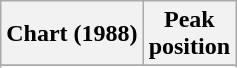<table class="wikitable sortable plainrowheaders" style="text-align:center">
<tr>
<th scope="col">Chart (1988)</th>
<th scope="col">Peak<br>position</th>
</tr>
<tr>
</tr>
<tr>
</tr>
<tr>
</tr>
<tr>
</tr>
<tr>
</tr>
<tr>
</tr>
<tr>
</tr>
<tr>
</tr>
<tr>
</tr>
</table>
